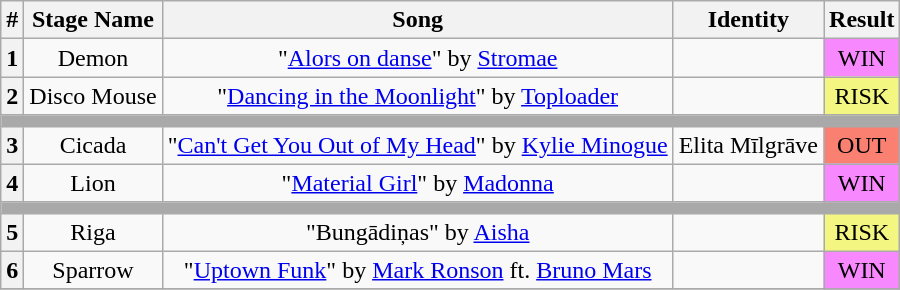<table class="wikitable plainrowheaders" style="text-align: center;">
<tr>
<th>#</th>
<th>Stage Name</th>
<th>Song</th>
<th>Identity</th>
<th>Result</th>
</tr>
<tr>
<th>1</th>
<td>Demon</td>
<td>"<a href='#'>Alors on danse</a>" by <a href='#'>Stromae</a></td>
<td></td>
<td bgcolor="#F888FD">WIN</td>
</tr>
<tr>
<th>2</th>
<td>Disco Mouse</td>
<td>"<a href='#'>Dancing in the Moonlight</a>" by <a href='#'>Toploader</a></td>
<td></td>
<td bgcolor="#F3F781">RISK</td>
</tr>
<tr>
<td colspan="5" style="background:darkgray"></td>
</tr>
<tr>
<th>3</th>
<td>Cicada</td>
<td>"<a href='#'>Can't Get You Out of My Head</a>" by <a href='#'>Kylie Minogue</a></td>
<td>Elita Mīlgrāve</td>
<td bgcolor="salmon">OUT</td>
</tr>
<tr>
<th>4</th>
<td>Lion</td>
<td>"<a href='#'>Material Girl</a>" by <a href='#'>Madonna</a></td>
<td></td>
<td bgcolor="#F888FD">WIN</td>
</tr>
<tr>
<td colspan="5" style="background:darkgray"></td>
</tr>
<tr>
<th>5</th>
<td>Riga</td>
<td>"Bungādiņas" by <a href='#'>Aisha</a></td>
<td></td>
<td bgcolor="#F3F781">RISK</td>
</tr>
<tr>
<th>6</th>
<td>Sparrow</td>
<td>"<a href='#'>Uptown Funk</a>" by <a href='#'>Mark Ronson</a> ft. <a href='#'>Bruno Mars</a></td>
<td></td>
<td bgcolor="#F888FD">WIN</td>
</tr>
<tr>
</tr>
</table>
